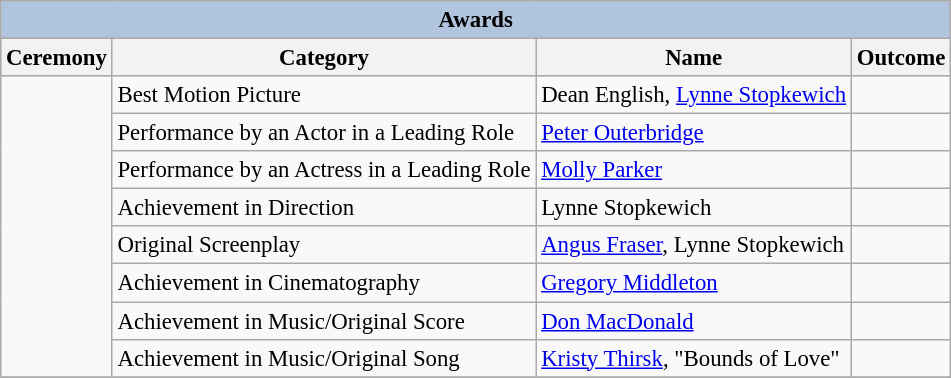<table class="wikitable" style="font-size:95%">
<tr style="background:#ccc; text-align:center;">
<th colspan="5" style="background: LightSteelBlue;">Awards</th>
</tr>
<tr style="background:#ccc; text-align:center;">
<th>Ceremony</th>
<th>Category</th>
<th>Name</th>
<th>Outcome</th>
</tr>
<tr>
<td rowspan=8></td>
<td>Best Motion Picture</td>
<td>Dean English, <a href='#'>Lynne Stopkewich</a></td>
<td></td>
</tr>
<tr>
<td>Performance by an Actor in a Leading Role</td>
<td><a href='#'>Peter Outerbridge</a></td>
<td></td>
</tr>
<tr>
<td>Performance by an Actress in a Leading Role</td>
<td><a href='#'>Molly Parker</a></td>
<td></td>
</tr>
<tr>
<td>Achievement in Direction</td>
<td>Lynne Stopkewich</td>
<td></td>
</tr>
<tr>
<td>Original Screenplay</td>
<td><a href='#'>Angus Fraser</a>, Lynne Stopkewich</td>
<td></td>
</tr>
<tr>
<td>Achievement in Cinematography</td>
<td><a href='#'>Gregory Middleton</a></td>
<td></td>
</tr>
<tr>
<td>Achievement in Music/Original Score</td>
<td><a href='#'>Don MacDonald</a></td>
<td></td>
</tr>
<tr>
<td>Achievement in Music/Original Song</td>
<td><a href='#'>Kristy Thirsk</a>, "Bounds of Love"</td>
<td></td>
</tr>
<tr>
</tr>
</table>
